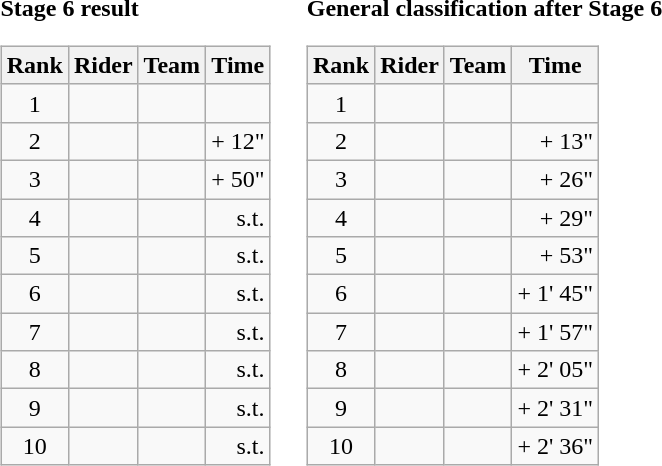<table>
<tr>
<td><strong>Stage 6 result</strong><br><table class="wikitable">
<tr>
<th scope="col">Rank</th>
<th scope="col">Rider</th>
<th scope="col">Team</th>
<th scope="col">Time</th>
</tr>
<tr>
<td style="text-align:center;">1</td>
<td></td>
<td></td>
<td style="text-align:right;"></td>
</tr>
<tr>
<td style="text-align:center;">2</td>
<td></td>
<td></td>
<td style="text-align:right;">+ 12"</td>
</tr>
<tr>
<td style="text-align:center;">3</td>
<td></td>
<td></td>
<td style="text-align:right;">+ 50"</td>
</tr>
<tr>
<td style="text-align:center;">4</td>
<td></td>
<td></td>
<td style="text-align:right;">s.t.</td>
</tr>
<tr>
<td style="text-align:center;">5</td>
<td></td>
<td></td>
<td style="text-align:right;">s.t.</td>
</tr>
<tr>
<td style="text-align:center;">6</td>
<td></td>
<td></td>
<td style="text-align:right;">s.t.</td>
</tr>
<tr>
<td style="text-align:center;">7</td>
<td></td>
<td></td>
<td style="text-align:right;">s.t.</td>
</tr>
<tr>
<td style="text-align:center;">8</td>
<td></td>
<td></td>
<td style="text-align:right;">s.t.</td>
</tr>
<tr>
<td style="text-align:center;">9</td>
<td></td>
<td></td>
<td style="text-align:right;">s.t.</td>
</tr>
<tr>
<td style="text-align:center;">10</td>
<td></td>
<td></td>
<td style="text-align:right;">s.t.</td>
</tr>
</table>
</td>
<td></td>
<td><strong>General classification after Stage 6</strong><br><table class="wikitable">
<tr>
<th scope="col">Rank</th>
<th scope="col">Rider</th>
<th scope="col">Team</th>
<th scope="col">Time</th>
</tr>
<tr>
<td style="text-align:center;">1</td>
<td></td>
<td></td>
<td style="text-align:right;"></td>
</tr>
<tr>
<td style="text-align:center;">2</td>
<td></td>
<td></td>
<td style="text-align:right;">+ 13"</td>
</tr>
<tr>
<td style="text-align:center;">3</td>
<td></td>
<td></td>
<td style="text-align:right;">+ 26"</td>
</tr>
<tr>
<td style="text-align:center;">4</td>
<td></td>
<td></td>
<td style="text-align:right;">+ 29"</td>
</tr>
<tr>
<td style="text-align:center;">5</td>
<td></td>
<td></td>
<td style="text-align:right;">+ 53"</td>
</tr>
<tr>
<td style="text-align:center;">6</td>
<td></td>
<td></td>
<td style="text-align:right;">+ 1' 45"</td>
</tr>
<tr>
<td style="text-align:center;">7</td>
<td></td>
<td></td>
<td style="text-align:right;">+ 1' 57"</td>
</tr>
<tr>
<td style="text-align:center;">8</td>
<td></td>
<td></td>
<td style="text-align:right;">+ 2' 05"</td>
</tr>
<tr>
<td style="text-align:center;">9</td>
<td></td>
<td></td>
<td style="text-align:right;">+ 2' 31"</td>
</tr>
<tr>
<td style="text-align:center;">10</td>
<td></td>
<td></td>
<td style="text-align:right;">+ 2' 36"</td>
</tr>
</table>
</td>
</tr>
</table>
